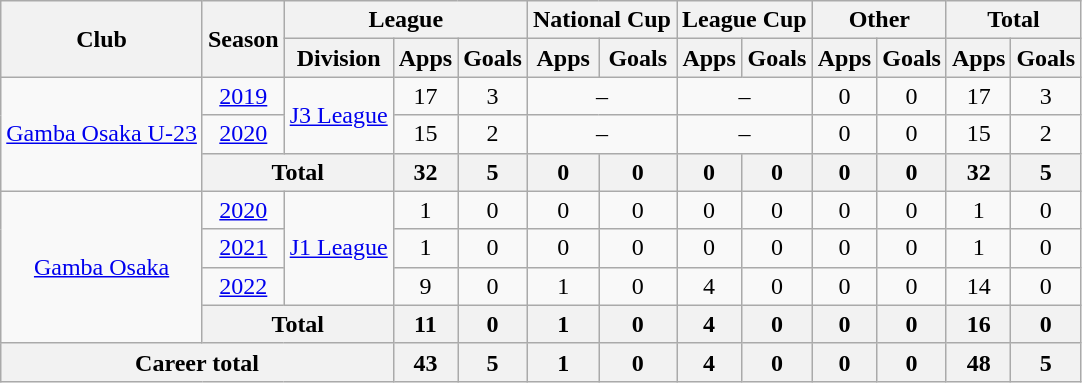<table class="wikitable" style="text-align: center">
<tr>
<th rowspan="2">Club</th>
<th rowspan="2">Season</th>
<th colspan="3">League</th>
<th colspan="2">National Cup</th>
<th colspan="2">League Cup</th>
<th colspan="2">Other</th>
<th colspan="2">Total</th>
</tr>
<tr>
<th>Division</th>
<th>Apps</th>
<th>Goals</th>
<th>Apps</th>
<th>Goals</th>
<th>Apps</th>
<th>Goals</th>
<th>Apps</th>
<th>Goals</th>
<th>Apps</th>
<th>Goals</th>
</tr>
<tr>
<td rowspan="3"><a href='#'>Gamba Osaka U-23</a></td>
<td><a href='#'>2019</a></td>
<td rowspan="2"><a href='#'>J3 League</a></td>
<td>17</td>
<td>3</td>
<td colspan="2">–</td>
<td colspan="2">–</td>
<td>0</td>
<td>0</td>
<td>17</td>
<td>3</td>
</tr>
<tr>
<td><a href='#'>2020</a></td>
<td>15</td>
<td>2</td>
<td colspan="2">–</td>
<td colspan="2">–</td>
<td>0</td>
<td>0</td>
<td>15</td>
<td>2</td>
</tr>
<tr>
<th colspan=2>Total</th>
<th>32</th>
<th>5</th>
<th>0</th>
<th>0</th>
<th>0</th>
<th>0</th>
<th>0</th>
<th>0</th>
<th>32</th>
<th>5</th>
</tr>
<tr>
<td rowspan="4"><a href='#'>Gamba Osaka</a></td>
<td><a href='#'>2020</a></td>
<td rowspan="3"><a href='#'>J1 League</a></td>
<td>1</td>
<td>0</td>
<td>0</td>
<td>0</td>
<td>0</td>
<td>0</td>
<td>0</td>
<td>0</td>
<td>1</td>
<td>0</td>
</tr>
<tr>
<td><a href='#'>2021</a></td>
<td>1</td>
<td>0</td>
<td>0</td>
<td>0</td>
<td>0</td>
<td>0</td>
<td>0</td>
<td>0</td>
<td>1</td>
<td>0</td>
</tr>
<tr>
<td><a href='#'>2022</a></td>
<td>9</td>
<td>0</td>
<td>1</td>
<td>0</td>
<td>4</td>
<td>0</td>
<td>0</td>
<td>0</td>
<td>14</td>
<td>0</td>
</tr>
<tr>
<th colspan=2>Total</th>
<th>11</th>
<th>0</th>
<th>1</th>
<th>0</th>
<th>4</th>
<th>0</th>
<th>0</th>
<th>0</th>
<th>16</th>
<th>0</th>
</tr>
<tr>
<th colspan=3>Career total</th>
<th>43</th>
<th>5</th>
<th>1</th>
<th>0</th>
<th>4</th>
<th>0</th>
<th>0</th>
<th>0</th>
<th>48</th>
<th>5</th>
</tr>
</table>
